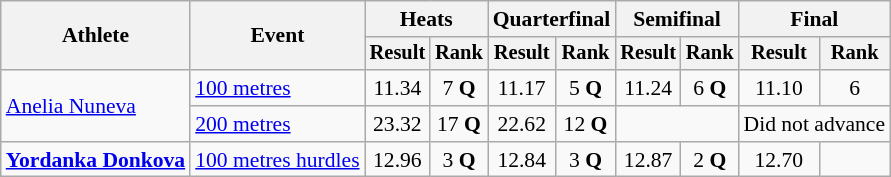<table class="wikitable" style="font-size:90%">
<tr>
<th rowspan="2">Athlete</th>
<th rowspan="2">Event</th>
<th colspan="2">Heats</th>
<th colspan="2">Quarterfinal</th>
<th colspan="2">Semifinal</th>
<th colspan="2">Final</th>
</tr>
<tr style="font-size:95%">
<th>Result</th>
<th>Rank</th>
<th>Result</th>
<th>Rank</th>
<th>Result</th>
<th>Rank</th>
<th>Result</th>
<th>Rank</th>
</tr>
<tr align=center>
<td align=left rowspan=2><a href='#'>Anelia Nuneva</a></td>
<td align=left><a href='#'>100 metres</a></td>
<td>11.34</td>
<td>7 <strong>Q</strong></td>
<td>11.17</td>
<td>5 <strong>Q</strong></td>
<td>11.24</td>
<td>6 <strong>Q</strong></td>
<td>11.10</td>
<td>6</td>
</tr>
<tr align=center>
<td align=left><a href='#'>200 metres</a></td>
<td>23.32</td>
<td>17 <strong>Q</strong></td>
<td>22.62</td>
<td>12 <strong>Q</strong></td>
<td colspan=2></td>
<td colspan=2>Did not advance</td>
</tr>
<tr align=center>
<td align=left><strong><a href='#'>Yordanka Donkova</a></strong></td>
<td align=left><a href='#'>100 metres hurdles</a></td>
<td>12.96</td>
<td>3 <strong>Q</strong></td>
<td>12.84</td>
<td>3 <strong>Q</strong></td>
<td>12.87</td>
<td>2 <strong>Q</strong></td>
<td>12.70</td>
<td></td>
</tr>
</table>
